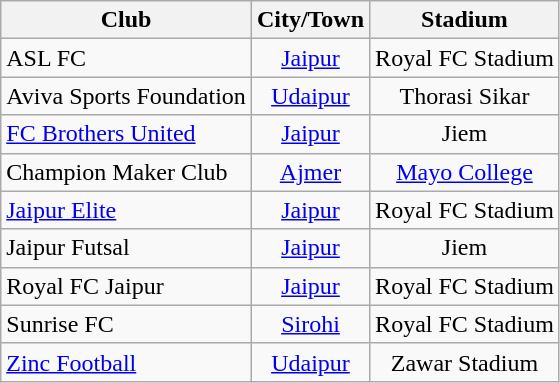<table class="wikitable" style="text-align:center;">
<tr>
<th>Club</th>
<th>City/Town</th>
<th>Stadium</th>
</tr>
<tr>
<td style="text-align:left;">ASL FC</td>
<td><a href='#'>Jaipur</a></td>
<td>Royal FC Stadium</td>
</tr>
<tr>
<td style="text-align:left;">Aviva Sports Foundation</td>
<td><a href='#'>Udaipur</a></td>
<td>Thorasi Sikar</td>
</tr>
<tr>
<td style="text-align:left;"><a href='#'>FC Brothers United</a></td>
<td><a href='#'>Jaipur</a></td>
<td>Jiem</td>
</tr>
<tr>
<td style="text-align:left;">Champion Maker Club</td>
<td><a href='#'>Ajmer</a></td>
<td><a href='#'>Mayo College</a></td>
</tr>
<tr>
<td style="text-align:left;"><a href='#'>Jaipur Elite</a></td>
<td><a href='#'>Jaipur</a></td>
<td>Royal FC Stadium</td>
</tr>
<tr>
<td style="text-align:left;">Jaipur Futsal</td>
<td><a href='#'>Jaipur</a></td>
<td>Jiem</td>
</tr>
<tr>
<td style="text-align:left;">Royal FC Jaipur</td>
<td><a href='#'>Jaipur</a></td>
<td>Royal FC Stadium</td>
</tr>
<tr>
<td style="text-align:left;">Sunrise FC</td>
<td><a href='#'>Sirohi</a></td>
<td>Royal FC Stadium</td>
</tr>
<tr>
<td style="text-align:left;"><a href='#'>Zinc Football</a></td>
<td><a href='#'>Udaipur</a></td>
<td>Zawar Stadium</td>
</tr>
</table>
